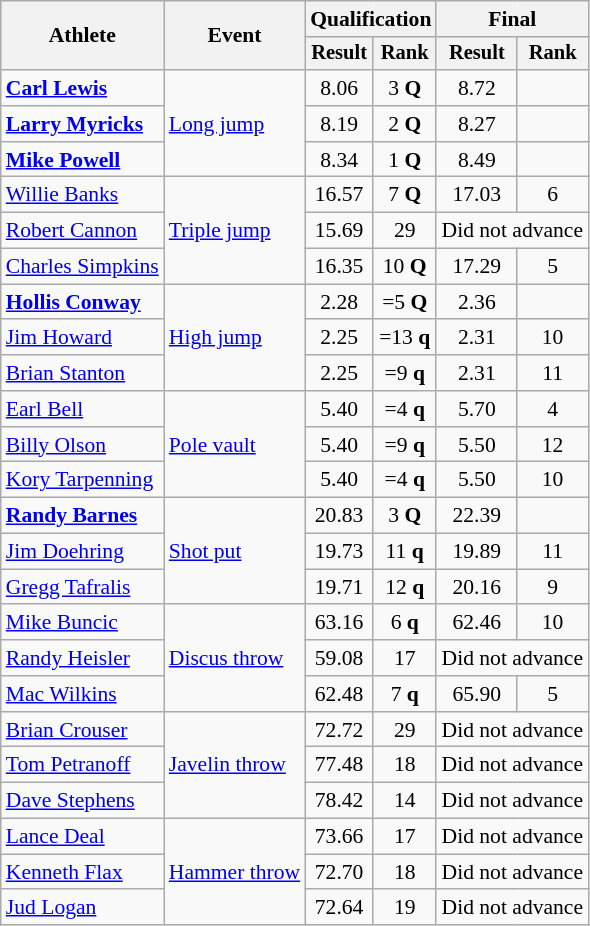<table class=wikitable style=font-size:90%;text-align:center>
<tr>
<th rowspan=2>Athlete</th>
<th rowspan=2>Event</th>
<th colspan=2>Qualification</th>
<th colspan=2>Final</th>
</tr>
<tr style=font-size:95%>
<th>Result</th>
<th>Rank</th>
<th>Result</th>
<th>Rank</th>
</tr>
<tr>
<td align=left><strong><a href='#'>Carl Lewis</a></strong></td>
<td align=left rowspan=3><a href='#'>Long jump</a></td>
<td>8.06</td>
<td>3 <strong>Q</strong></td>
<td>8.72</td>
<td></td>
</tr>
<tr>
<td align=left><strong><a href='#'>Larry Myricks</a></strong></td>
<td>8.19</td>
<td>2 <strong>Q</strong></td>
<td>8.27</td>
<td></td>
</tr>
<tr>
<td align=left><strong><a href='#'>Mike Powell</a></strong></td>
<td>8.34</td>
<td>1 <strong>Q</strong></td>
<td>8.49</td>
<td></td>
</tr>
<tr>
<td align=left><a href='#'>Willie Banks</a></td>
<td align=left rowspan=3><a href='#'>Triple jump</a></td>
<td>16.57</td>
<td>7 <strong>Q</strong></td>
<td>17.03</td>
<td>6</td>
</tr>
<tr>
<td align=left><a href='#'>Robert Cannon</a></td>
<td>15.69</td>
<td>29</td>
<td colspan=2>Did not advance</td>
</tr>
<tr>
<td align=left><a href='#'>Charles Simpkins</a></td>
<td>16.35</td>
<td>10 <strong>Q</strong></td>
<td>17.29</td>
<td>5</td>
</tr>
<tr>
<td align=left><strong><a href='#'>Hollis Conway</a></strong></td>
<td align=left rowspan=3><a href='#'>High jump</a></td>
<td>2.28</td>
<td>=5 <strong>Q</strong></td>
<td>2.36</td>
<td></td>
</tr>
<tr>
<td align=left><a href='#'>Jim Howard</a></td>
<td>2.25</td>
<td>=13 <strong>q</strong></td>
<td>2.31</td>
<td>10</td>
</tr>
<tr>
<td align=left><a href='#'>Brian Stanton</a></td>
<td>2.25</td>
<td>=9 <strong>q</strong></td>
<td>2.31</td>
<td>11</td>
</tr>
<tr>
<td align=left><a href='#'>Earl Bell</a></td>
<td align=left rowspan=3><a href='#'>Pole vault</a></td>
<td>5.40</td>
<td>=4 <strong>q</strong></td>
<td>5.70</td>
<td>4</td>
</tr>
<tr>
<td align=left><a href='#'>Billy Olson</a></td>
<td>5.40</td>
<td>=9 <strong>q</strong></td>
<td>5.50</td>
<td>12</td>
</tr>
<tr>
<td align=left><a href='#'>Kory Tarpenning</a></td>
<td>5.40</td>
<td>=4 <strong>q</strong></td>
<td>5.50</td>
<td>10</td>
</tr>
<tr>
<td align=left><strong><a href='#'>Randy Barnes</a></strong></td>
<td align=left rowspan=3><a href='#'>Shot put</a></td>
<td>20.83</td>
<td>3 <strong>Q</strong></td>
<td>22.39</td>
<td></td>
</tr>
<tr>
<td align=left><a href='#'>Jim Doehring</a></td>
<td>19.73</td>
<td>11 <strong>q</strong></td>
<td>19.89</td>
<td>11</td>
</tr>
<tr>
<td align=left><a href='#'>Gregg Tafralis</a></td>
<td>19.71</td>
<td>12 <strong>q</strong></td>
<td>20.16</td>
<td>9</td>
</tr>
<tr>
<td align=left><a href='#'>Mike Buncic</a></td>
<td align=left rowspan=3><a href='#'>Discus throw</a></td>
<td>63.16</td>
<td>6 <strong>q</strong></td>
<td>62.46</td>
<td>10</td>
</tr>
<tr>
<td align=left><a href='#'>Randy Heisler</a></td>
<td>59.08</td>
<td>17</td>
<td colspan=2>Did not advance</td>
</tr>
<tr>
<td align=left><a href='#'>Mac Wilkins</a></td>
<td>62.48</td>
<td>7 <strong>q</strong></td>
<td>65.90</td>
<td>5</td>
</tr>
<tr>
<td align=left><a href='#'>Brian Crouser</a></td>
<td align=left rowspan=3><a href='#'>Javelin throw</a></td>
<td>72.72</td>
<td>29</td>
<td colspan=2>Did not advance</td>
</tr>
<tr>
<td align=left><a href='#'>Tom Petranoff</a></td>
<td>77.48</td>
<td>18</td>
<td colspan=2>Did not advance</td>
</tr>
<tr>
<td align=left><a href='#'>Dave Stephens</a></td>
<td>78.42</td>
<td>14</td>
<td colspan=2>Did not advance</td>
</tr>
<tr>
<td align=left><a href='#'>Lance Deal</a></td>
<td align=left rowspan=3><a href='#'>Hammer throw</a></td>
<td>73.66</td>
<td>17</td>
<td colspan=2>Did not advance</td>
</tr>
<tr>
<td align=left><a href='#'>Kenneth Flax</a></td>
<td>72.70</td>
<td>18</td>
<td colspan=2>Did not advance</td>
</tr>
<tr>
<td align=left><a href='#'>Jud Logan</a></td>
<td>72.64</td>
<td>19</td>
<td colspan=2>Did not advance</td>
</tr>
</table>
